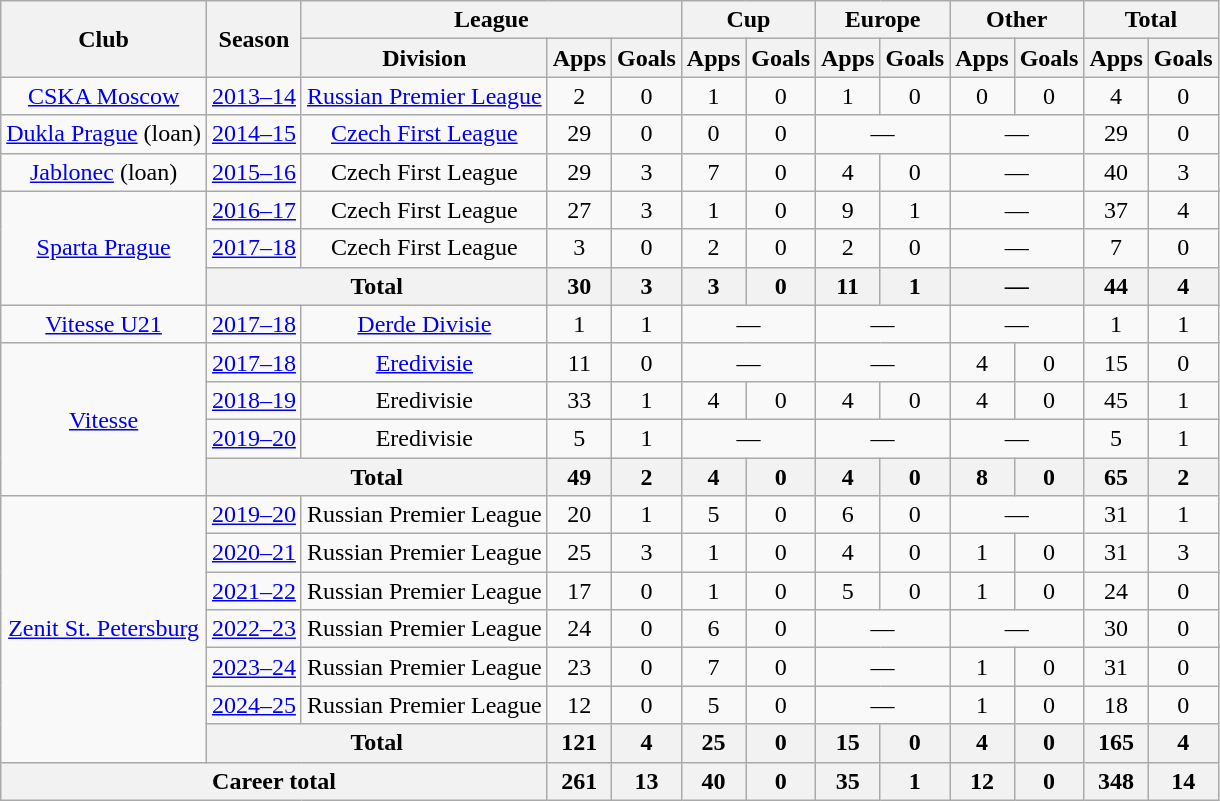<table class="wikitable" style="text-align: center">
<tr>
<th rowspan="2">Club</th>
<th rowspan="2">Season</th>
<th colspan="3">League</th>
<th colspan="2">Cup</th>
<th colspan="2">Europe</th>
<th colspan="2">Other</th>
<th colspan="2">Total</th>
</tr>
<tr>
<th>Division</th>
<th>Apps</th>
<th>Goals</th>
<th>Apps</th>
<th>Goals</th>
<th>Apps</th>
<th>Goals</th>
<th>Apps</th>
<th>Goals</th>
<th>Apps</th>
<th>Goals</th>
</tr>
<tr>
<td><a href='#'>CSKA Moscow</a></td>
<td><a href='#'>2013–14</a></td>
<td><a href='#'>Russian Premier League</a></td>
<td>2</td>
<td>0</td>
<td>1</td>
<td>0</td>
<td>1</td>
<td>0</td>
<td>0</td>
<td>0</td>
<td>4</td>
<td>0</td>
</tr>
<tr>
<td><a href='#'>Dukla Prague</a> (loan)</td>
<td><a href='#'>2014–15</a></td>
<td><a href='#'>Czech First League</a></td>
<td>29</td>
<td>0</td>
<td>0</td>
<td>0</td>
<td colspan="2">—</td>
<td colspan="2">—</td>
<td>29</td>
<td>0</td>
</tr>
<tr>
<td><a href='#'>Jablonec</a> (loan)</td>
<td><a href='#'>2015–16</a></td>
<td>Czech First League</td>
<td>29</td>
<td>3</td>
<td>7</td>
<td>0</td>
<td>4</td>
<td>0</td>
<td colspan="2">—</td>
<td>40</td>
<td>3</td>
</tr>
<tr>
<td rowspan="3"><a href='#'>Sparta Prague</a></td>
<td><a href='#'>2016–17</a></td>
<td>Czech First League</td>
<td>27</td>
<td>3</td>
<td>1</td>
<td>0</td>
<td>9</td>
<td>1</td>
<td colspan="2">—</td>
<td>37</td>
<td>4</td>
</tr>
<tr>
<td><a href='#'>2017–18</a></td>
<td>Czech First League</td>
<td>3</td>
<td>0</td>
<td>2</td>
<td>0</td>
<td>2</td>
<td>0</td>
<td colspan="2">—</td>
<td>7</td>
<td>0</td>
</tr>
<tr>
<th colspan="2">Total</th>
<th>30</th>
<th>3</th>
<th>3</th>
<th>0</th>
<th>11</th>
<th>1</th>
<th colspan="2">—</th>
<th>44</th>
<th>4</th>
</tr>
<tr>
<td><a href='#'>Vitesse U21</a></td>
<td><a href='#'>2017–18</a></td>
<td><a href='#'>Derde Divisie</a></td>
<td>1</td>
<td>1</td>
<td colspan="2">—</td>
<td colspan="2">—</td>
<td colspan="2">—</td>
<td>1</td>
<td>1</td>
</tr>
<tr>
<td rowspan="4"><a href='#'>Vitesse</a></td>
<td><a href='#'>2017–18</a></td>
<td><a href='#'>Eredivisie</a></td>
<td>11</td>
<td>0</td>
<td colspan="2">—</td>
<td colspan="2">—</td>
<td>4</td>
<td>0</td>
<td>15</td>
<td>0</td>
</tr>
<tr>
<td><a href='#'>2018–19</a></td>
<td>Eredivisie</td>
<td>33</td>
<td>1</td>
<td>4</td>
<td>0</td>
<td>4</td>
<td>0</td>
<td>4</td>
<td>0</td>
<td>45</td>
<td>1</td>
</tr>
<tr>
<td><a href='#'>2019–20</a></td>
<td>Eredivisie</td>
<td>5</td>
<td>1</td>
<td colspan="2">—</td>
<td colspan="2">—</td>
<td colspan="2">—</td>
<td>5</td>
<td>1</td>
</tr>
<tr>
<th colspan="2">Total</th>
<th>49</th>
<th>2</th>
<th>4</th>
<th>0</th>
<th>4</th>
<th>0</th>
<th>8</th>
<th>0</th>
<th>65</th>
<th>2</th>
</tr>
<tr>
<td rowspan="7"><a href='#'>Zenit St. Petersburg</a></td>
<td><a href='#'>2019–20</a></td>
<td>Russian Premier League</td>
<td>20</td>
<td>1</td>
<td>5</td>
<td>0</td>
<td>6</td>
<td>0</td>
<td colspan="2">—</td>
<td>31</td>
<td>1</td>
</tr>
<tr>
<td><a href='#'>2020–21</a></td>
<td>Russian Premier League</td>
<td>25</td>
<td>3</td>
<td>1</td>
<td>0</td>
<td>4</td>
<td>0</td>
<td>1</td>
<td>0</td>
<td>31</td>
<td>3</td>
</tr>
<tr>
<td><a href='#'>2021–22</a></td>
<td>Russian Premier League</td>
<td>17</td>
<td>0</td>
<td>1</td>
<td>0</td>
<td>5</td>
<td>0</td>
<td>1</td>
<td>0</td>
<td>24</td>
<td>0</td>
</tr>
<tr>
<td><a href='#'>2022–23</a></td>
<td>Russian Premier League</td>
<td>24</td>
<td>0</td>
<td>6</td>
<td>0</td>
<td colspan=2>—</td>
<td colspan=2>—</td>
<td>30</td>
<td>0</td>
</tr>
<tr>
<td><a href='#'>2023–24</a></td>
<td>Russian Premier League</td>
<td>23</td>
<td>0</td>
<td>7</td>
<td>0</td>
<td colspan=2>—</td>
<td>1</td>
<td>0</td>
<td>31</td>
<td>0</td>
</tr>
<tr>
<td><a href='#'>2024–25</a></td>
<td>Russian Premier League</td>
<td>12</td>
<td>0</td>
<td>5</td>
<td>0</td>
<td colspan=2>—</td>
<td>1</td>
<td>0</td>
<td>18</td>
<td>0</td>
</tr>
<tr>
<th colspan="2">Total</th>
<th>121</th>
<th>4</th>
<th>25</th>
<th>0</th>
<th>15</th>
<th>0</th>
<th>4</th>
<th>0</th>
<th>165</th>
<th>4</th>
</tr>
<tr>
<th colspan="3">Career total</th>
<th>261</th>
<th>13</th>
<th>40</th>
<th>0</th>
<th>35</th>
<th>1</th>
<th>12</th>
<th>0</th>
<th>348</th>
<th>14</th>
</tr>
</table>
